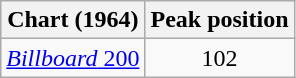<table class="wikitable">
<tr>
<th>Chart (1964)</th>
<th>Peak position</th>
</tr>
<tr>
<td><a href='#'><em>Billboard</em> 200</a></td>
<td style="text-align:center;">102</td>
</tr>
</table>
